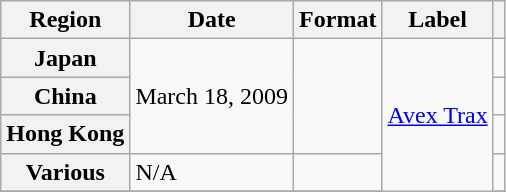<table class="wikitable plainrowheaders">
<tr>
<th scope="col">Region</th>
<th scope="col">Date</th>
<th scope="col">Format</th>
<th scope="col">Label</th>
<th scope="col"></th>
</tr>
<tr>
<th scope="row">Japan</th>
<td rowspan="3">March 18, 2009</td>
<td rowspan="3"></td>
<td rowspan="5"><a href='#'>Avex Trax</a></td>
<td></td>
</tr>
<tr>
<th scope="row">China</th>
<td></td>
</tr>
<tr>
<th scope="row">Hong Kong</th>
<td></td>
</tr>
<tr>
<th scope="row">Various</th>
<td>N/A</td>
<td></td>
<td></td>
</tr>
<tr>
</tr>
</table>
